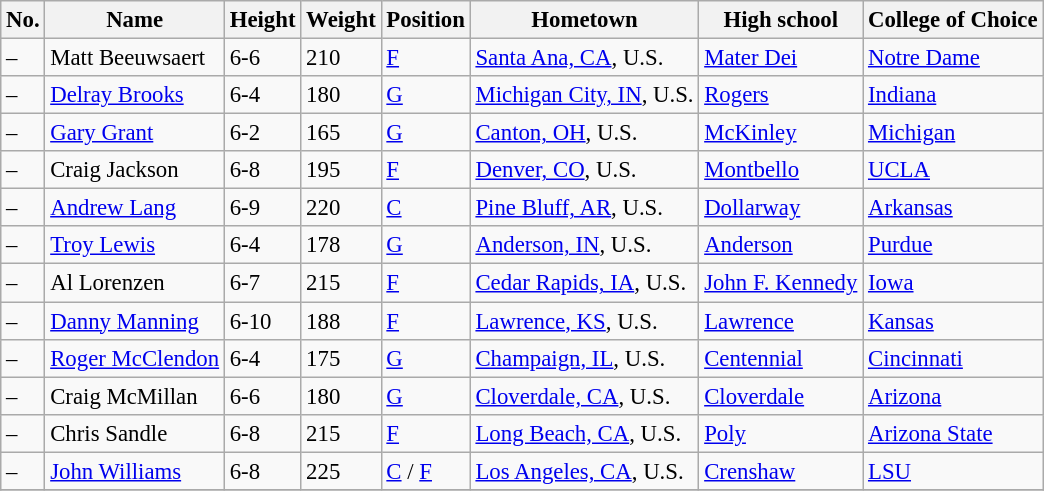<table class="wikitable sortable" style="font-size: 95%;">
<tr>
<th>No.</th>
<th>Name</th>
<th>Height</th>
<th>Weight</th>
<th>Position</th>
<th>Hometown</th>
<th>High school</th>
<th>College of Choice</th>
</tr>
<tr>
<td>–</td>
<td>Matt Beeuwsaert</td>
<td>6-6</td>
<td>210</td>
<td><a href='#'>F</a></td>
<td><a href='#'>Santa Ana, CA</a>, U.S.</td>
<td><a href='#'>Mater Dei</a></td>
<td><a href='#'>Notre Dame</a></td>
</tr>
<tr>
<td>–</td>
<td><a href='#'>Delray Brooks</a></td>
<td>6-4</td>
<td>180</td>
<td><a href='#'>G</a></td>
<td><a href='#'>Michigan City, IN</a>, U.S.</td>
<td><a href='#'>Rogers</a></td>
<td><a href='#'>Indiana</a></td>
</tr>
<tr>
<td>–</td>
<td><a href='#'>Gary Grant</a></td>
<td>6-2</td>
<td>165</td>
<td><a href='#'>G</a></td>
<td><a href='#'>Canton, OH</a>, U.S.</td>
<td><a href='#'>McKinley</a></td>
<td><a href='#'>Michigan</a></td>
</tr>
<tr>
<td>–</td>
<td>Craig Jackson</td>
<td>6-8</td>
<td>195</td>
<td><a href='#'>F</a></td>
<td><a href='#'>Denver, CO</a>, U.S.</td>
<td><a href='#'>Montbello</a></td>
<td><a href='#'>UCLA</a></td>
</tr>
<tr>
<td>–</td>
<td><a href='#'>Andrew Lang</a></td>
<td>6-9</td>
<td>220</td>
<td><a href='#'>C</a></td>
<td><a href='#'>Pine Bluff, AR</a>, U.S.</td>
<td><a href='#'>Dollarway</a></td>
<td><a href='#'>Arkansas</a></td>
</tr>
<tr>
<td>–</td>
<td><a href='#'>Troy Lewis</a></td>
<td>6-4</td>
<td>178</td>
<td><a href='#'>G</a></td>
<td><a href='#'>Anderson, IN</a>, U.S.</td>
<td><a href='#'>Anderson</a></td>
<td><a href='#'>Purdue</a></td>
</tr>
<tr>
<td>–</td>
<td>Al Lorenzen</td>
<td>6-7</td>
<td>215</td>
<td><a href='#'>F</a></td>
<td><a href='#'>Cedar Rapids, IA</a>, U.S.</td>
<td><a href='#'>John F. Kennedy</a></td>
<td><a href='#'>Iowa</a></td>
</tr>
<tr>
<td>–</td>
<td><a href='#'>Danny Manning</a></td>
<td>6-10</td>
<td>188</td>
<td><a href='#'>F</a></td>
<td><a href='#'>Lawrence, KS</a>, U.S.</td>
<td><a href='#'>Lawrence</a></td>
<td><a href='#'>Kansas</a></td>
</tr>
<tr>
<td>–</td>
<td><a href='#'>Roger McClendon</a></td>
<td>6-4</td>
<td>175</td>
<td><a href='#'>G</a></td>
<td><a href='#'>Champaign, IL</a>, U.S.</td>
<td><a href='#'>Centennial</a></td>
<td><a href='#'>Cincinnati</a></td>
</tr>
<tr>
<td>–</td>
<td>Craig McMillan</td>
<td>6-6</td>
<td>180</td>
<td><a href='#'>G</a></td>
<td><a href='#'>Cloverdale, CA</a>, U.S.</td>
<td><a href='#'>Cloverdale</a></td>
<td><a href='#'>Arizona</a></td>
</tr>
<tr>
<td>–</td>
<td>Chris Sandle</td>
<td>6-8</td>
<td>215</td>
<td><a href='#'>F</a></td>
<td><a href='#'>Long Beach, CA</a>, U.S.</td>
<td><a href='#'>Poly</a></td>
<td><a href='#'>Arizona State</a></td>
</tr>
<tr>
<td>–</td>
<td><a href='#'>John Williams</a></td>
<td>6-8</td>
<td>225</td>
<td><a href='#'>C</a> / <a href='#'>F</a></td>
<td><a href='#'>Los Angeles, CA</a>, U.S.</td>
<td><a href='#'>Crenshaw</a></td>
<td><a href='#'>LSU</a></td>
</tr>
<tr>
</tr>
</table>
